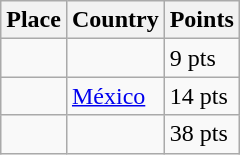<table class=wikitable>
<tr>
<th>Place</th>
<th>Country</th>
<th>Points</th>
</tr>
<tr>
<td align=center></td>
<td></td>
<td>9 pts</td>
</tr>
<tr>
<td align=center></td>
<td> <a href='#'>México</a></td>
<td>14 pts</td>
</tr>
<tr>
<td align=center></td>
<td></td>
<td>38 pts</td>
</tr>
</table>
